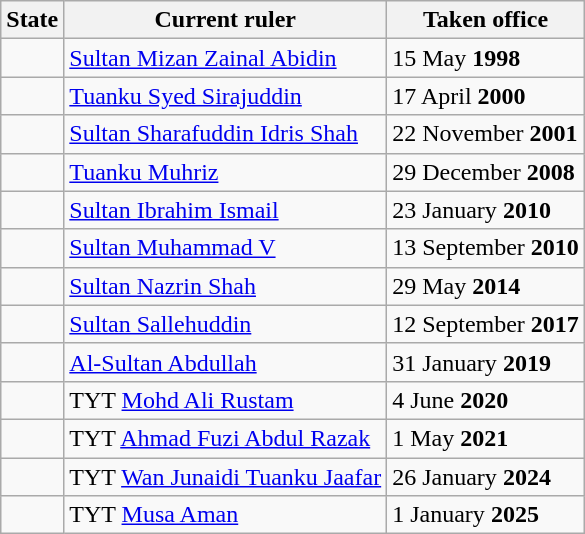<table class="wikitable">
<tr>
<th>State</th>
<th>Current ruler</th>
<th>Taken office</th>
</tr>
<tr>
<td></td>
<td><a href='#'>Sultan Mizan Zainal Abidin</a></td>
<td>15 May <strong>1998</strong></td>
</tr>
<tr>
<td></td>
<td><a href='#'>Tuanku Syed Sirajuddin</a></td>
<td>17 April <strong>2000</strong></td>
</tr>
<tr>
<td></td>
<td><a href='#'>Sultan Sharafuddin Idris Shah</a></td>
<td>22 November <strong>2001</strong></td>
</tr>
<tr>
<td></td>
<td><a href='#'>Tuanku Muhriz</a></td>
<td>29 December <strong>2008</strong></td>
</tr>
<tr>
<td></td>
<td><a href='#'>Sultan Ibrahim Ismail</a></td>
<td>23 January <strong>2010</strong></td>
</tr>
<tr>
<td></td>
<td><a href='#'>Sultan Muhammad V</a></td>
<td>13 September <strong>2010</strong></td>
</tr>
<tr>
<td></td>
<td><a href='#'>Sultan Nazrin Shah</a></td>
<td>29 May <strong>2014</strong></td>
</tr>
<tr>
<td></td>
<td><a href='#'>Sultan Sallehuddin</a></td>
<td>12 September <strong>2017</strong></td>
</tr>
<tr>
<td></td>
<td><a href='#'>Al-Sultan Abdullah</a></td>
<td>31 January <strong>2019</strong></td>
</tr>
<tr>
<td></td>
<td>TYT <a href='#'>Mohd Ali Rustam</a></td>
<td>4 June <strong>2020</strong></td>
</tr>
<tr>
<td></td>
<td>TYT <a href='#'>Ahmad Fuzi Abdul Razak</a></td>
<td>1 May <strong>2021</strong></td>
</tr>
<tr>
<td></td>
<td>TYT <a href='#'>Wan Junaidi Tuanku Jaafar</a></td>
<td>26 January <strong>2024</strong></td>
</tr>
<tr>
<td></td>
<td>TYT <a href='#'>Musa Aman</a></td>
<td>1 January <strong>2025</strong></td>
</tr>
</table>
